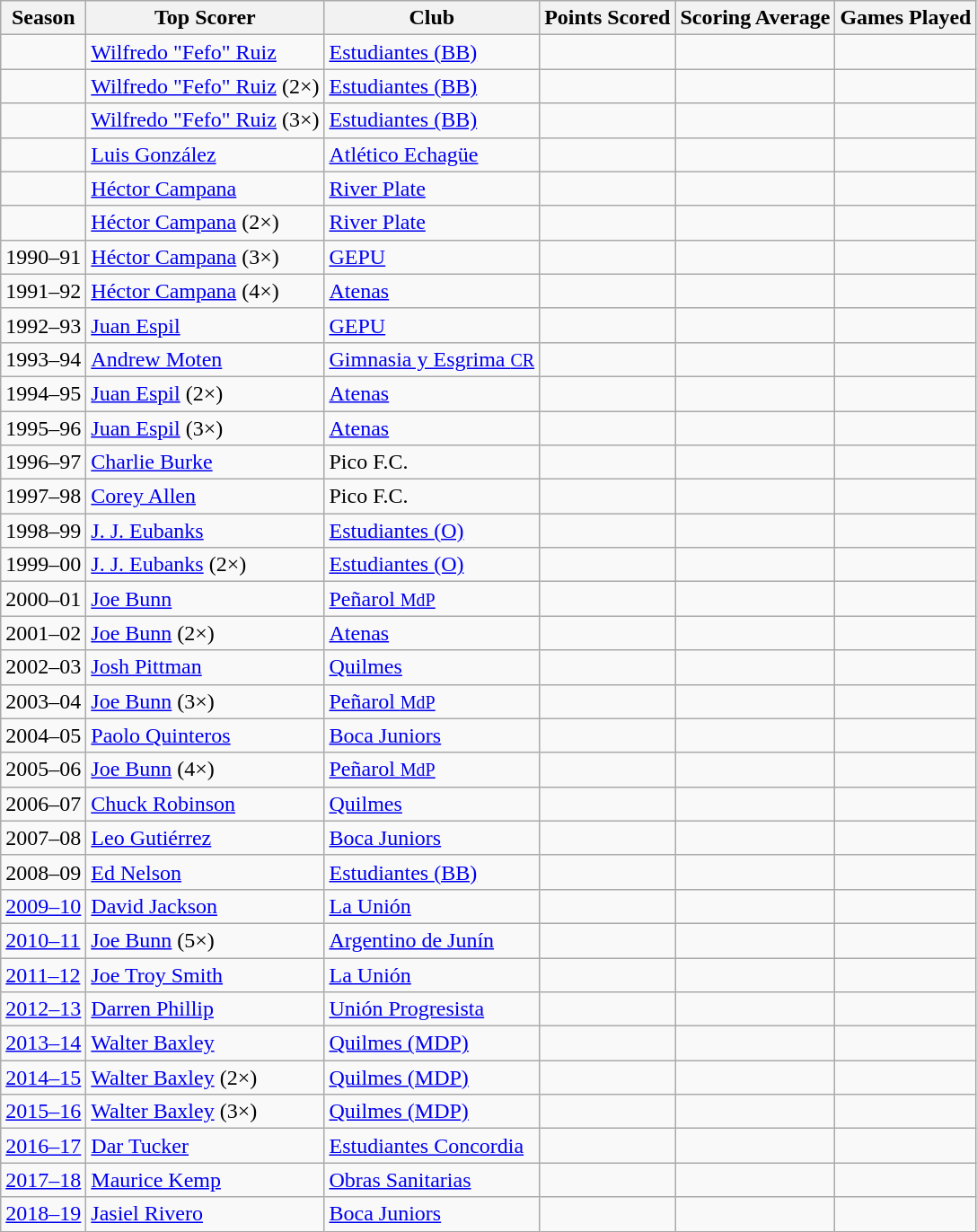<table class="wikitable sortable">
<tr>
<th>Season</th>
<th>Top Scorer</th>
<th>Club</th>
<th>Points Scored</th>
<th>Scoring Average</th>
<th>Games Played</th>
</tr>
<tr>
<td></td>
<td> <a href='#'>Wilfredo "Fefo" Ruiz</a></td>
<td><a href='#'>Estudiantes (BB)</a></td>
<td></td>
<td></td>
<td></td>
</tr>
<tr>
<td></td>
<td> <a href='#'>Wilfredo "Fefo" Ruiz</a> (2×)</td>
<td><a href='#'>Estudiantes (BB)</a></td>
<td></td>
<td></td>
<td></td>
</tr>
<tr>
<td></td>
<td> <a href='#'>Wilfredo "Fefo" Ruiz</a> (3×)</td>
<td><a href='#'>Estudiantes (BB)</a></td>
<td></td>
<td></td>
<td></td>
</tr>
<tr>
<td></td>
<td> <a href='#'>Luis González</a></td>
<td><a href='#'>Atlético Echagüe</a></td>
<td></td>
<td></td>
<td></td>
</tr>
<tr>
<td></td>
<td> <a href='#'>Héctor Campana</a></td>
<td><a href='#'>River Plate</a></td>
<td></td>
<td></td>
<td></td>
</tr>
<tr>
<td></td>
<td> <a href='#'>Héctor Campana</a> (2×)</td>
<td><a href='#'>River Plate</a></td>
<td></td>
<td></td>
<td></td>
</tr>
<tr>
<td>1990–91</td>
<td> <a href='#'>Héctor Campana</a> (3×)</td>
<td><a href='#'>GEPU</a></td>
<td></td>
<td></td>
<td></td>
</tr>
<tr>
<td>1991–92</td>
<td> <a href='#'>Héctor Campana</a> (4×)</td>
<td><a href='#'>Atenas</a></td>
<td></td>
<td></td>
<td></td>
</tr>
<tr>
<td>1992–93</td>
<td> <a href='#'>Juan Espil</a></td>
<td><a href='#'>GEPU</a></td>
<td></td>
<td></td>
<td></td>
</tr>
<tr>
<td>1993–94</td>
<td> <a href='#'>Andrew Moten</a></td>
<td><a href='#'>Gimnasia y Esgrima <small>CR</small></a></td>
<td></td>
<td></td>
<td></td>
</tr>
<tr>
<td>1994–95</td>
<td> <a href='#'>Juan Espil</a> (2×)</td>
<td><a href='#'>Atenas</a></td>
<td></td>
<td></td>
<td></td>
</tr>
<tr>
<td>1995–96</td>
<td> <a href='#'>Juan Espil</a> (3×)</td>
<td><a href='#'>Atenas</a></td>
<td></td>
<td></td>
<td></td>
</tr>
<tr>
<td>1996–97</td>
<td> <a href='#'>Charlie Burke</a></td>
<td>Pico F.C.</td>
<td></td>
<td></td>
<td></td>
</tr>
<tr>
<td>1997–98</td>
<td> <a href='#'>Corey Allen</a></td>
<td>Pico F.C.</td>
<td></td>
<td></td>
<td></td>
</tr>
<tr>
<td>1998–99</td>
<td> <a href='#'>J. J. Eubanks</a></td>
<td><a href='#'>Estudiantes (O)</a></td>
<td></td>
<td></td>
<td></td>
</tr>
<tr>
<td>1999–00</td>
<td> <a href='#'>J. J. Eubanks</a> (2×)</td>
<td><a href='#'>Estudiantes (O)</a></td>
<td></td>
<td></td>
<td></td>
</tr>
<tr>
<td>2000–01</td>
<td> <a href='#'>Joe Bunn</a></td>
<td><a href='#'>Peñarol <small>MdP</small></a></td>
<td></td>
<td></td>
<td></td>
</tr>
<tr>
<td>2001–02</td>
<td> <a href='#'>Joe Bunn</a> (2×)</td>
<td><a href='#'>Atenas</a></td>
<td></td>
<td></td>
<td></td>
</tr>
<tr>
<td>2002–03</td>
<td> <a href='#'>Josh Pittman</a></td>
<td><a href='#'>Quilmes</a></td>
<td></td>
<td></td>
<td></td>
</tr>
<tr>
<td>2003–04</td>
<td> <a href='#'>Joe Bunn</a> (3×)</td>
<td><a href='#'>Peñarol <small>MdP</small></a></td>
<td></td>
<td></td>
<td></td>
</tr>
<tr>
<td>2004–05</td>
<td> <a href='#'>Paolo Quinteros</a></td>
<td><a href='#'>Boca Juniors</a></td>
<td></td>
<td></td>
<td></td>
</tr>
<tr>
<td>2005–06</td>
<td> <a href='#'>Joe Bunn</a> (4×)</td>
<td><a href='#'>Peñarol <small>MdP</small></a></td>
<td></td>
<td></td>
<td></td>
</tr>
<tr>
<td>2006–07</td>
<td> <a href='#'>Chuck Robinson</a></td>
<td><a href='#'>Quilmes</a></td>
<td></td>
<td></td>
<td></td>
</tr>
<tr>
<td>2007–08</td>
<td> <a href='#'>Leo Gutiérrez</a></td>
<td><a href='#'>Boca Juniors</a></td>
<td></td>
<td></td>
<td></td>
</tr>
<tr>
<td>2008–09</td>
<td> <a href='#'>Ed Nelson</a></td>
<td><a href='#'>Estudiantes (BB)</a></td>
<td></td>
<td></td>
<td></td>
</tr>
<tr>
<td><a href='#'>2009–10</a></td>
<td> <a href='#'>David Jackson</a></td>
<td><a href='#'>La Unión</a></td>
<td></td>
<td></td>
<td></td>
</tr>
<tr>
<td><a href='#'>2010–11</a></td>
<td> <a href='#'>Joe Bunn</a> (5×)</td>
<td><a href='#'>Argentino de Junín</a></td>
<td></td>
<td></td>
<td></td>
</tr>
<tr>
<td><a href='#'>2011–12</a></td>
<td> <a href='#'>Joe Troy Smith</a></td>
<td><a href='#'>La Unión</a></td>
<td></td>
<td></td>
<td></td>
</tr>
<tr>
<td><a href='#'>2012–13</a></td>
<td> <a href='#'>Darren Phillip</a></td>
<td><a href='#'>Unión Progresista</a></td>
<td></td>
<td></td>
<td></td>
</tr>
<tr>
<td><a href='#'>2013–14</a></td>
<td> <a href='#'>Walter Baxley</a></td>
<td><a href='#'>Quilmes (MDP)</a></td>
<td></td>
<td></td>
<td></td>
</tr>
<tr>
<td><a href='#'>2014–15</a></td>
<td> <a href='#'>Walter Baxley</a> (2×)</td>
<td><a href='#'>Quilmes (MDP)</a></td>
<td></td>
<td></td>
<td></td>
</tr>
<tr>
<td><a href='#'>2015–16</a></td>
<td> <a href='#'>Walter Baxley</a> (3×)</td>
<td><a href='#'>Quilmes (MDP)</a></td>
<td></td>
<td></td>
<td></td>
</tr>
<tr>
<td><a href='#'>2016–17</a></td>
<td> <a href='#'>Dar Tucker</a></td>
<td><a href='#'>Estudiantes Concordia</a></td>
<td></td>
<td></td>
<td></td>
</tr>
<tr>
<td><a href='#'>2017–18</a></td>
<td> <a href='#'>Maurice Kemp</a></td>
<td><a href='#'>Obras Sanitarias</a></td>
<td></td>
<td></td>
<td></td>
</tr>
<tr>
<td><a href='#'>2018–19</a></td>
<td> <a href='#'>Jasiel Rivero</a></td>
<td><a href='#'>Boca Juniors</a></td>
<td></td>
<td></td>
<td></td>
</tr>
</table>
